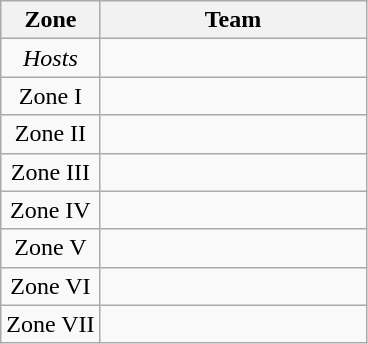<table class="wikitable">
<tr>
<th>Zone</th>
<th width=170>Team</th>
</tr>
<tr>
<td align=center><em>Hosts</em></td>
<td></td>
</tr>
<tr>
<td align=center>Zone I</td>
<td></td>
</tr>
<tr>
<td align=center>Zone II</td>
<td></td>
</tr>
<tr>
<td align=center>Zone III</td>
<td></td>
</tr>
<tr>
<td align=center>Zone IV</td>
<td></td>
</tr>
<tr>
<td align=center>Zone V</td>
<td></td>
</tr>
<tr>
<td align=center>Zone VI</td>
<td></td>
</tr>
<tr>
<td align=center>Zone VII</td>
<td></td>
</tr>
</table>
